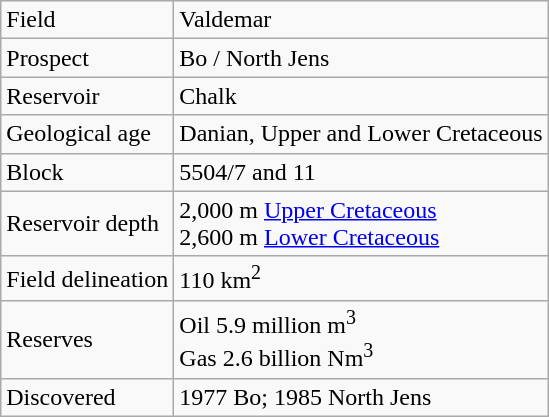<table class="wikitable">
<tr>
<td>Field</td>
<td>Valdemar</td>
</tr>
<tr>
<td>Prospect</td>
<td>Bo / North Jens</td>
</tr>
<tr>
<td>Reservoir</td>
<td>Chalk</td>
</tr>
<tr>
<td>Geological age</td>
<td>Danian, Upper and Lower Cretaceous</td>
</tr>
<tr>
<td>Block</td>
<td>5504/7 and 11</td>
</tr>
<tr>
<td>Reservoir depth</td>
<td>2,000 m <a href='#'>Upper Cretaceous</a><br>2,600 m <a href='#'>Lower Cretaceous</a></td>
</tr>
<tr>
<td>Field delineation</td>
<td>110 km<sup>2</sup></td>
</tr>
<tr>
<td>Reserves</td>
<td>Oil 5.9 million m<sup>3</sup><br>Gas 2.6 billion Nm<sup>3</sup></td>
</tr>
<tr>
<td>Discovered</td>
<td>1977 Bo; 1985 North Jens</td>
</tr>
</table>
